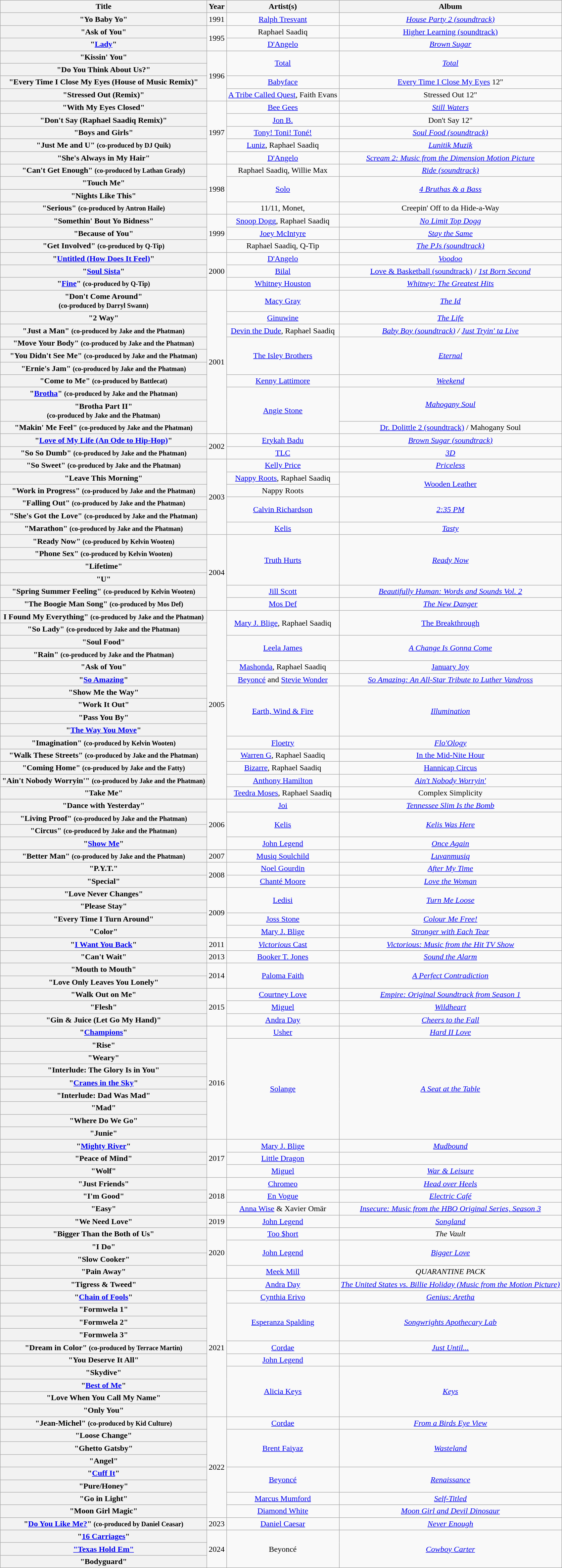<table class="wikitable plainrowheaders" style="text-align:center;">
<tr>
<th scope="col">Title</th>
<th scope="col">Year</th>
<th scope="col">Artist(s)</th>
<th scope="col">Album</th>
</tr>
<tr>
<th scope="row">"Yo Baby Yo"</th>
<td>1991</td>
<td><a href='#'>Ralph Tresvant</a></td>
<td><em><a href='#'>House Party 2 (soundtrack)</a></em></td>
</tr>
<tr>
<th>"Ask of You"</th>
<td rowspan="2">1995</td>
<td>Raphael Saadiq</td>
<td><a href='#'>Higher Learning (soundtrack)</a></td>
</tr>
<tr>
<th scope="row">"<a href='#'>Lady</a>"</th>
<td><a href='#'>D'Angelo</a></td>
<td><em><a href='#'>Brown Sugar</a></em></td>
</tr>
<tr>
<th scope="row">"Kissin' You"</th>
<td rowspan="4">1996</td>
<td rowspan="2"><a href='#'>Total</a></td>
<td rowspan="2"><em><a href='#'>Total</a></em></td>
</tr>
<tr>
<th scope="row">"Do You Think About Us?"</th>
</tr>
<tr>
<th>"Every Time I Close My Eyes (House of Music Remix)"</th>
<td><a href='#'>Babyface</a></td>
<td><a href='#'>Every Time I Close My Eyes</a> 12"</td>
</tr>
<tr>
<th>"Stressed Out (Remix)"</th>
<td><a href='#'>A Tribe Called Quest</a>, Faith Evans</td>
<td>Stressed Out 12"</td>
</tr>
<tr>
<th scope="row">"With My Eyes Closed"</th>
<td rowspan="5">1997</td>
<td><a href='#'>Bee Gees</a></td>
<td><em><a href='#'>Still Waters</a></em></td>
</tr>
<tr>
<th>"Don't Say (Raphael Saadiq Remix)"</th>
<td><a href='#'>Jon B.</a></td>
<td>Don't Say 12"</td>
</tr>
<tr>
<th>"Boys and Girls"</th>
<td><a href='#'>Tony! Toni! Toné!</a></td>
<td><a href='#'><em>Soul Food (soundtrack)</em></a></td>
</tr>
<tr>
<th>"Just Me and U" <small>(co-produced by DJ Quik)</small></th>
<td><a href='#'>Luniz</a>, Raphael Saadiq</td>
<td><a href='#'><em>Lunitik Muzik</em></a></td>
</tr>
<tr>
<th scope="row">"She's Always in My Hair"</th>
<td><a href='#'>D'Angelo</a></td>
<td><em><a href='#'>Scream 2: Music from the Dimension Motion Picture</a></em></td>
</tr>
<tr>
<th>"Can't Get Enough" <small>(co-produced by Lathan Grady)</small></th>
<td rowspan="4">1998</td>
<td>Raphael Saadiq, Willie Max</td>
<td><a href='#'><em>Ride (soundtrack)</em></a></td>
</tr>
<tr>
<th scope="row">"Touch Me"</th>
<td rowspan="2"><a href='#'>Solo</a></td>
<td rowspan="2"><em><a href='#'>4 Bruthas & a Bass</a></em></td>
</tr>
<tr>
<th scope="row">"Nights Like This"</th>
</tr>
<tr>
<th>"Serious" <small>(co-produced by Antron Haile)</small></th>
<td>11/11, Monet,</td>
<td>Creepin' Off to da Hide-a-Way</td>
</tr>
<tr>
<th>"Somethin' Bout Yo Bidness"</th>
<td rowspan="3">1999</td>
<td><a href='#'>Snoop Dogg</a>, Raphael Saadiq</td>
<td><a href='#'><em>No Limit Top Dogg</em></a></td>
</tr>
<tr>
<th scope="row">"Because of You"</th>
<td><a href='#'>Joey McIntyre</a></td>
<td><em><a href='#'>Stay the Same</a></em></td>
</tr>
<tr>
<th>"Get Involved" <small>(co-produced by Q-Tip)</small></th>
<td>Raphael Saadiq, Q-Tip</td>
<td><a href='#'><em>The PJs (soundtrack)</em></a></td>
</tr>
<tr>
<th scope="row">"<a href='#'>Untitled (How Does It Feel)</a>"</th>
<td rowspan="3">2000</td>
<td><a href='#'>D'Angelo</a></td>
<td><em><a href='#'>Voodoo</a></em></td>
</tr>
<tr>
<th scope="row">"<a href='#'>Soul Sista</a>"</th>
<td><a href='#'>Bilal</a></td>
<td><a href='#'>Love & Basketball (soundtrack)</a> / <em><a href='#'>1st Born Second</a></em></td>
</tr>
<tr>
<th scope="row">"<a href='#'>Fine</a>" <small>(co-produced by Q-Tip)</small></th>
<td><a href='#'>Whitney Houston</a></td>
<td><em><a href='#'>Whitney: The Greatest Hits</a></em></td>
</tr>
<tr>
<th scope="row">"Don't Come Around"<br> <small>(co-produced by Darryl Swann)</small></th>
<td rowspan="10">2001</td>
<td><a href='#'>Macy Gray</a></td>
<td><em><a href='#'>The Id</a></em></td>
</tr>
<tr>
<th scope="row">"2 Way"</th>
<td><a href='#'>Ginuwine</a></td>
<td><em><a href='#'>The Life</a></em></td>
</tr>
<tr>
<th>"Just a Man" <small>(co-produced by Jake and the Phatman)</small></th>
<td><a href='#'>Devin the Dude</a>, Raphael Saadiq</td>
<td><em><a href='#'>Baby Boy (soundtrack)</a> / <a href='#'>Just Tryin' ta Live</a></em></td>
</tr>
<tr>
<th scope="row">"Move Your Body" <small>(co-produced by Jake and the Phatman)</small></th>
<td rowspan="3"><a href='#'>The Isley Brothers</a></td>
<td rowspan="3"><em><a href='#'>Eternal</a></em></td>
</tr>
<tr>
<th scope="row">"You Didn't See Me" <small>(co-produced by Jake and the Phatman)</small></th>
</tr>
<tr>
<th scope="row">"Ernie's Jam" <small>(co-produced by Jake and the Phatman)</small></th>
</tr>
<tr>
<th scope="row">"Come to Me" <small>(co-produced by Battlecat)</small></th>
<td><a href='#'>Kenny Lattimore</a></td>
<td><em><a href='#'>Weekend</a></em></td>
</tr>
<tr>
<th scope="row">"<a href='#'>Brotha</a>" <small>(co-produced by Jake and the Phatman)</small></th>
<td rowspan="3"><a href='#'>Angie Stone</a></td>
<td rowspan="2"><em><a href='#'>Mahogany Soul</a></em></td>
</tr>
<tr>
<th scope="row">"Brotha Part II"<br> <small>(co-produced by Jake and the Phatman)</small></th>
</tr>
<tr>
<th scope="row">"Makin' Me Feel" <small>(co-produced by Jake and the Phatman)</small></th>
<td><a href='#'>Dr. Dolittle 2 (soundtrack)</a> / Mahogany Soul</td>
</tr>
<tr>
<th scope="row">"<a href='#'>Love of My Life (An Ode to Hip-Hop)</a>"<br></th>
<td rowspan="2">2002</td>
<td><a href='#'>Erykah Badu</a></td>
<td><em><a href='#'>Brown Sugar (soundtrack)</a></em></td>
</tr>
<tr>
<th scope="row">"So So Dumb" <small>(co-produced by Jake and the Phatman)</small></th>
<td><a href='#'>TLC</a></td>
<td><em><a href='#'>3D</a></em></td>
</tr>
<tr>
<th scope="row">"So Sweet" <small>(co-produced by Jake and the Phatman)</small></th>
<td rowspan="6">2003</td>
<td><a href='#'>Kelly Price</a></td>
<td><em><a href='#'>Priceless</a></em></td>
</tr>
<tr>
<th>"Leave This Morning"</th>
<td><a href='#'>Nappy Roots</a>, Raphael Saadiq</td>
<td rowspan="2"><a href='#'>Wooden Leather</a></td>
</tr>
<tr>
<th>"Work in Progress" <small>(co-produced by Jake and the Phatman)</small></th>
<td>Nappy Roots</td>
</tr>
<tr>
<th scope="row">"Falling Out" <small>(co-produced by Jake and the Phatman)</small></th>
<td rowspan="2"><a href='#'>Calvin Richardson</a></td>
<td rowspan="2"><em><a href='#'>2:35 PM</a></em></td>
</tr>
<tr>
<th scope="row">"She's Got the Love" <small>(co-produced by Jake and the Phatman)</small></th>
</tr>
<tr>
<th scope="row">"Marathon" <small>(co-produced by Jake and the Phatman)</small></th>
<td><a href='#'>Kelis</a></td>
<td><em><a href='#'>Tasty</a></em></td>
</tr>
<tr>
<th scope="row">"Ready Now" <small>(co-produced by Kelvin Wooten)</small></th>
<td rowspan="6">2004</td>
<td rowspan="4"><a href='#'>Truth Hurts</a></td>
<td rowspan="4"><em><a href='#'>Ready Now</a></em></td>
</tr>
<tr>
<th scope="row">"Phone Sex" <small>(co-produced by Kelvin Wooten)</small></th>
</tr>
<tr>
<th scope="row">"Lifetime"</th>
</tr>
<tr>
<th scope="row">"U"</th>
</tr>
<tr>
<th scope="row">"Spring Summer Feeling" <small>(co-produced by Kelvin Wooten)</small></th>
<td><a href='#'>Jill Scott</a></td>
<td><em><a href='#'>Beautifully Human: Words and Sounds Vol. 2</a></em></td>
</tr>
<tr>
<th scope="row">"The Boogie Man Song" <small>(co-produced by Mos Def)</small></th>
<td><a href='#'>Mos Def</a></td>
<td><em><a href='#'>The New Danger</a></em></td>
</tr>
<tr>
<th>I Found My Everything" <small>(co-produced by Jake and the Phatman)</small></th>
<td rowspan="15">2005</td>
<td rowspan="2"><a href='#'>Mary J. Blige</a>, Raphael Saadiq</td>
<td rowspan="2"><a href='#'>The Breakthrough</a></td>
</tr>
<tr>
<th>"So Lady" <small>(co-produced by Jake and the Phatman)</small></th>
</tr>
<tr>
<th scope="row">"Soul Food"</th>
<td rowspan="2"><a href='#'>Leela James</a></td>
<td rowspan="2"><em><a href='#'>A Change Is Gonna Come</a></em></td>
</tr>
<tr>
<th scope="row">"Rain" <small>(co-produced by Jake and the Phatman)</small></th>
</tr>
<tr>
<th>"Ask of You"</th>
<td><a href='#'>Mashonda</a>, Raphael Saadiq</td>
<td><a href='#'>January Joy</a></td>
</tr>
<tr>
<th scope="row">"<a href='#'>So Amazing</a>"</th>
<td><a href='#'>Beyoncé</a> and <a href='#'>Stevie Wonder</a></td>
<td><em><a href='#'>So Amazing: An All-Star Tribute to Luther Vandross</a></em></td>
</tr>
<tr>
<th>"Show Me the Way"</th>
<td rowspan="4"><a href='#'>Earth, Wind & Fire</a></td>
<td rowspan="4"><em><a href='#'>Illumination</a></em></td>
</tr>
<tr>
<th scope="row">"Work It Out"</th>
</tr>
<tr>
<th scope="row">"Pass You By"</th>
</tr>
<tr>
<th scope="row">"<a href='#'>The Way You Move</a>"<br></th>
</tr>
<tr>
<th scope="row">"Imagination" <small>(co-produced by Kelvin Wooten)</small></th>
<td><a href='#'>Floetry</a></td>
<td><em><a href='#'>Flo'Ology</a></em></td>
</tr>
<tr>
<th>"Walk These Streets" <small>(co-produced by Jake and the Phatman)</small></th>
<td><a href='#'>Warren G</a>, Raphael Saadiq</td>
<td><a href='#'>In the Mid-Nite Hour</a></td>
</tr>
<tr>
<th>"Coming Home" <small>(co-produced by Jake and the Fatty)</small></th>
<td><a href='#'>Bizarre</a>, Raphael Saadiq</td>
<td><a href='#'>Hannicap Circus</a></td>
</tr>
<tr>
<th scope="row">"Ain't Nobody Worryin'" <small>(co-produced by Jake and the Phatman)</small></th>
<td><a href='#'>Anthony Hamilton</a></td>
<td><em><a href='#'>Ain't Nobody Worryin'</a></em></td>
</tr>
<tr>
<th>"Take Me"</th>
<td><a href='#'>Teedra Moses</a>, Raphael Saadiq</td>
<td>Complex Simplicity</td>
</tr>
<tr>
<th scope="row">"Dance with Yesterday"</th>
<td rowspan="4">2006</td>
<td><a href='#'>Joi</a></td>
<td><em><a href='#'>Tennessee Slim Is the Bomb</a></em></td>
</tr>
<tr>
<th scope="row">"Living Proof" <small>(co-produced by Jake and the Phatman)</small></th>
<td rowspan="2"><a href='#'>Kelis</a></td>
<td rowspan="2"><em><a href='#'>Kelis Was Here</a></em></td>
</tr>
<tr>
<th scope="row">"Circus" <small>(co-produced by Jake and the Phatman)</small></th>
</tr>
<tr>
<th scope="row">"<a href='#'>Show Me</a>"</th>
<td><a href='#'>John Legend</a></td>
<td><em><a href='#'>Once Again</a></em></td>
</tr>
<tr>
<th scope="row">"Better Man" <small>(co-produced by Jake and the Phatman)</small></th>
<td>2007</td>
<td><a href='#'>Musiq Soulchild</a></td>
<td><em><a href='#'>Luvanmusiq</a></em></td>
</tr>
<tr>
<th scope="row">"P.Y.T."</th>
<td rowspan="2">2008</td>
<td><a href='#'>Noel Gourdin</a></td>
<td><em><a href='#'>After My Time</a></em></td>
</tr>
<tr>
<th scope="row">"Special"</th>
<td><a href='#'>Chanté Moore</a></td>
<td><em><a href='#'>Love the Woman</a></em></td>
</tr>
<tr>
<th scope="row">"Love Never Changes"</th>
<td rowspan="4">2009</td>
<td rowspan="2"><a href='#'>Ledisi</a></td>
<td rowspan="2"><em><a href='#'>Turn Me Loose</a></em></td>
</tr>
<tr>
<th scope="row">"Please Stay"</th>
</tr>
<tr>
<th scope="row">"Every Time I Turn Around"</th>
<td><a href='#'>Joss Stone</a></td>
<td><em><a href='#'>Colour Me Free!</a></em></td>
</tr>
<tr>
<th scope="row">"Color"</th>
<td><a href='#'>Mary J. Blige</a></td>
<td><em><a href='#'>Stronger with Each Tear</a></em></td>
</tr>
<tr>
<th scope="row">"<a href='#'>I Want You Back</a>"<br></th>
<td>2011</td>
<td><a href='#'><em>Victorious</em> Cast</a></td>
<td><em><a href='#'>Victorious: Music from the Hit TV Show</a></em></td>
</tr>
<tr>
<th scope="row">"Can't Wait"<br></th>
<td>2013</td>
<td><a href='#'>Booker T. Jones</a></td>
<td><em><a href='#'>Sound the Alarm</a></em></td>
</tr>
<tr>
<th scope="row">"Mouth to Mouth"</th>
<td rowspan="2">2014</td>
<td rowspan="2"><a href='#'>Paloma Faith</a></td>
<td rowspan="2"><em><a href='#'>A Perfect Contradiction</a></em></td>
</tr>
<tr>
<th scope="row">"Love Only Leaves You Lonely"</th>
</tr>
<tr>
<th scope="row">"Walk Out on Me"</th>
<td rowspan="3">2015</td>
<td><a href='#'>Courtney Love</a></td>
<td><em><a href='#'>Empire: Original Soundtrack from Season 1</a></em></td>
</tr>
<tr>
<th scope="row">"Flesh"</th>
<td><a href='#'>Miguel</a></td>
<td><em><a href='#'>Wildheart</a></em></td>
</tr>
<tr>
<th scope="row">"Gin & Juice (Let Go My Hand)"</th>
<td><a href='#'>Andra Day</a></td>
<td><em><a href='#'>Cheers to the Fall</a></em></td>
</tr>
<tr>
<th scope="row">"<a href='#'>Champions</a>"<br></th>
<td rowspan="9">2016</td>
<td><a href='#'>Usher</a></td>
<td><em><a href='#'>Hard II Love</a></em></td>
</tr>
<tr>
<th scope="row">"Rise"</th>
<td rowspan="8"><a href='#'>Solange</a></td>
<td rowspan="8"><em><a href='#'>A Seat at the Table</a></em></td>
</tr>
<tr>
<th scope="row">"Weary"</th>
</tr>
<tr>
<th scope="row">"Interlude: The Glory Is in You"</th>
</tr>
<tr>
<th scope="row">"<a href='#'>Cranes in the Sky</a>"</th>
</tr>
<tr>
<th scope="row">"Interlude: Dad Was Mad"</th>
</tr>
<tr>
<th scope="row">"Mad"<br></th>
</tr>
<tr>
<th scope="row">"Where Do We Go"</th>
</tr>
<tr>
<th scope="row">"Junie"</th>
</tr>
<tr>
<th scope="row">"<a href='#'>Mighty River</a>"</th>
<td rowspan="3">2017</td>
<td><a href='#'>Mary J. Blige</a></td>
<td><em><a href='#'>Mudbound</a></em></td>
</tr>
<tr>
<th scope="row">"Peace of Mind"<br></th>
<td><a href='#'>Little Dragon</a></td>
<td></td>
</tr>
<tr>
<th scope="row">"Wolf"<br></th>
<td><a href='#'>Miguel</a></td>
<td><em><a href='#'>War & Leisure</a></em></td>
</tr>
<tr>
<th scope="row">"Just Friends"<br></th>
<td rowspan="3">2018</td>
<td><a href='#'>Chromeo</a></td>
<td><em><a href='#'>Head over Heels</a></em></td>
</tr>
<tr>
<th scope="row">"I'm Good"</th>
<td><a href='#'>En Vogue</a></td>
<td><em><a href='#'>Electric Café</a></em></td>
</tr>
<tr>
<th scope="row">"Easy"</th>
<td><a href='#'>Anna Wise</a> & Xavier Omär</td>
<td><em><a href='#'>Insecure: Music from the HBO Original Series, Season 3</a></em></td>
</tr>
<tr>
<th scope="row">"We Need Love"</th>
<td>2019</td>
<td><a href='#'>John Legend</a></td>
<td><em><a href='#'>Songland</a></em></td>
</tr>
<tr>
<th scope="row">"Bigger Than the Both of Us"<br></th>
<td rowspan="4">2020</td>
<td><a href='#'>Too $hort</a></td>
<td><em>The Vault</em></td>
</tr>
<tr>
<th scope="row">"I Do"</th>
<td rowspan="2"><a href='#'>John Legend</a></td>
<td rowspan="2"><em><a href='#'>Bigger Love</a></em></td>
</tr>
<tr>
<th scope="row">"Slow Cooker"</th>
</tr>
<tr>
<th scope="row">"Pain Away"<br></th>
<td><a href='#'>Meek Mill</a></td>
<td><em>QUARANTINE PACK</em></td>
</tr>
<tr>
<th scope="row">"Tigress & Tweed"</th>
<td rowspan="11">2021</td>
<td><a href='#'>Andra Day</a></td>
<td><em><a href='#'>The United States vs. Billie Holiday (Music from the Motion Picture)</a></em></td>
</tr>
<tr>
<th scope="row">"<a href='#'>Chain of Fools</a>"</th>
<td><a href='#'>Cynthia Erivo</a></td>
<td><em><a href='#'>Genius: Aretha</a></em></td>
</tr>
<tr>
<th scope="row">"Formwela 1"</th>
<td rowspan="3"><a href='#'>Esperanza Spalding</a></td>
<td rowspan="3"><em><a href='#'>Songwrights Apothecary Lab</a></em></td>
</tr>
<tr>
<th scope="row">"Formwela 2"<br></th>
</tr>
<tr>
<th scope="row">"Formwela 3"</th>
</tr>
<tr>
<th scope="row">"Dream in Color" <small>(co-produced by Terrace Martin)</small></th>
<td><a href='#'>Cordae</a></td>
<td><em><a href='#'>Just Until...</a></em></td>
</tr>
<tr>
<th scope="row">"You Deserve It All"</th>
<td><a href='#'>John Legend</a></td>
<td></td>
</tr>
<tr>
<th scope="row">"Skydive"</th>
<td rowspan="4"><a href='#'>Alicia Keys</a></td>
<td rowspan="4"><em><a href='#'>Keys</a></em></td>
</tr>
<tr>
<th scope="row">"<a href='#'>Best of Me</a>"</th>
</tr>
<tr>
<th scope="row">"Love When You Call My Name"</th>
</tr>
<tr>
<th scope="row">"Only You"</th>
</tr>
<tr>
<th scope="row">"Jean-Michel" <small>(co-produced by Kid Culture)</small></th>
<td rowspan="8">2022</td>
<td><a href='#'>Cordae</a></td>
<td><em><a href='#'>From a Birds Eye View</a></em></td>
</tr>
<tr>
<th scope="row">"Loose Change"</th>
<td rowspan="3"><a href='#'>Brent Faiyaz</a></td>
<td rowspan="3"><em><a href='#'>Wasteland</a></em></td>
</tr>
<tr>
<th scope="row">"Ghetto Gatsby"<br></th>
</tr>
<tr>
<th scope="row">"Angel"</th>
</tr>
<tr>
<th scope="row">"<a href='#'>Cuff It</a>"</th>
<td rowspan="2"><a href='#'>Beyoncé</a></td>
<td rowspan="2"><em><a href='#'>Renaissance</a></em></td>
</tr>
<tr>
<th scope="row">"Pure/Honey"</th>
</tr>
<tr>
<th scope="row">"Go in Light"<br></th>
<td><a href='#'>Marcus Mumford</a></td>
<td><em><a href='#'>Self-Titled</a></em></td>
</tr>
<tr>
<th scope="row">"Moon Girl Magic"</th>
<td><a href='#'>Diamond White</a></td>
<td><em><a href='#'>Moon Girl and Devil Dinosaur</a></em></td>
</tr>
<tr>
<th scope="row">"<a href='#'>Do You Like Me?</a>" <small>(co-produced by Daniel Ceasar)</small></th>
<td>2023</td>
<td><a href='#'>Daniel Caesar</a></td>
<td><em><a href='#'>Never Enough</a></em></td>
</tr>
<tr>
<th scope="row">"<a href='#'>16 Carriages</a>"</th>
<td rowspan="3">2024</td>
<td rowspan="3">Beyoncé</td>
<td rowspan="3"><em><a href='#'>Cowboy Carter</a></em></td>
</tr>
<tr>
<th scope="row"><a href='#'>"Texas Hold Em"</a></th>
</tr>
<tr>
<th scope="row">"Bodyguard"</th>
</tr>
</table>
